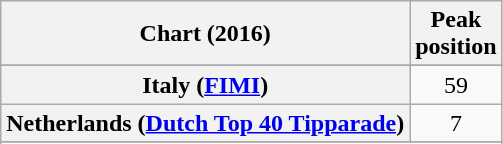<table class="wikitable sortable plainrowheaders" style="text-align:center">
<tr>
<th scope="col">Chart (2016)</th>
<th scope="col">Peak<br> position</th>
</tr>
<tr>
</tr>
<tr>
</tr>
<tr>
</tr>
<tr>
</tr>
<tr>
</tr>
<tr>
</tr>
<tr>
</tr>
<tr>
</tr>
<tr>
</tr>
<tr>
</tr>
<tr>
<th scope="row">Italy (<a href='#'>FIMI</a>)</th>
<td>59</td>
</tr>
<tr>
<th scope="row">Netherlands (<a href='#'>Dutch Top 40 Tipparade</a>)</th>
<td>7</td>
</tr>
<tr>
</tr>
<tr>
</tr>
<tr>
</tr>
<tr>
</tr>
<tr>
</tr>
<tr>
</tr>
<tr>
</tr>
<tr>
</tr>
<tr>
</tr>
<tr>
</tr>
<tr>
</tr>
<tr>
</tr>
<tr>
</tr>
</table>
